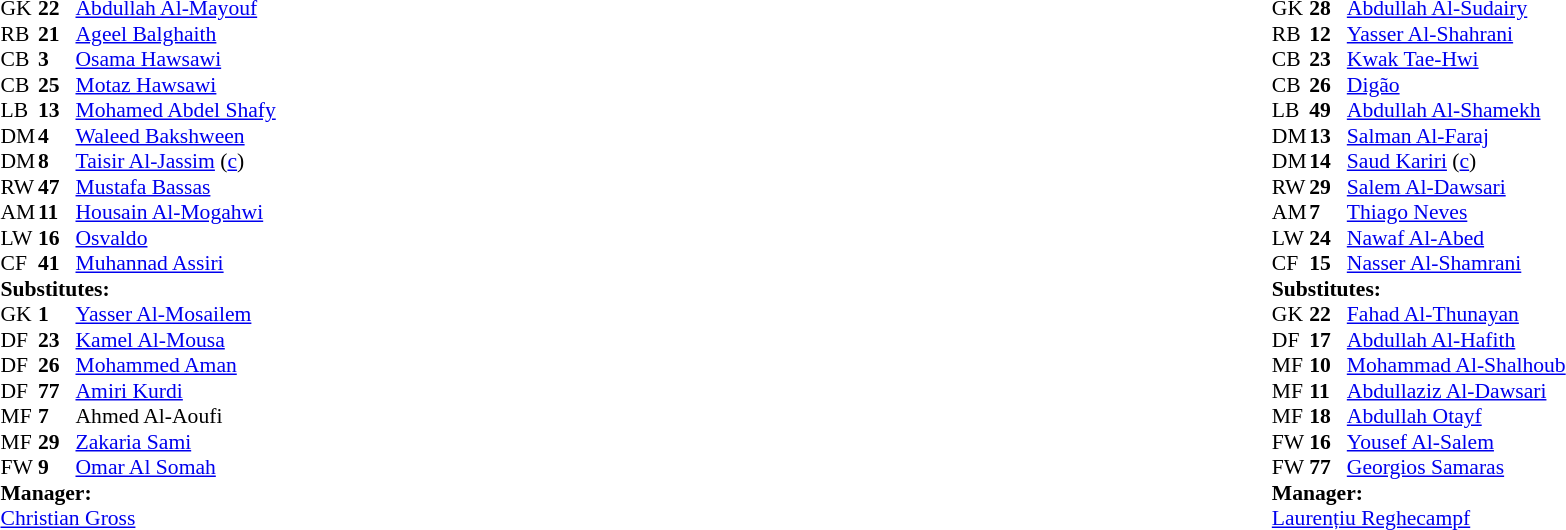<table width="100%">
<tr>
<td valign="top" width="50%"><br><table style="font-size:90%" cellspacing="0" cellpadding="0">
<tr>
<td colspan="4"></td>
</tr>
<tr>
<th width=25></th>
<th width=25></th>
</tr>
<tr>
<td>GK</td>
<td><strong>22</strong></td>
<td> <a href='#'>Abdullah Al-Mayouf</a></td>
<td></td>
</tr>
<tr>
<td>RB</td>
<td><strong>21</strong></td>
<td> <a href='#'>Ageel Balghaith</a></td>
</tr>
<tr>
<td>CB</td>
<td><strong>3</strong></td>
<td> <a href='#'>Osama Hawsawi</a></td>
</tr>
<tr>
<td>CB</td>
<td><strong>25</strong></td>
<td> <a href='#'>Motaz Hawsawi</a></td>
</tr>
<tr>
<td>LB</td>
<td><strong>13</strong></td>
<td> <a href='#'>Mohamed Abdel Shafy</a></td>
</tr>
<tr>
<td>DM</td>
<td><strong>4</strong></td>
<td> <a href='#'>Waleed Bakshween</a></td>
</tr>
<tr>
<td>DM</td>
<td><strong>8</strong></td>
<td> <a href='#'>Taisir Al-Jassim</a>   (<a href='#'>c</a>)</td>
</tr>
<tr>
<td>RW</td>
<td><strong>47</strong></td>
<td> <a href='#'>Mustafa Bassas</a></td>
<td></td>
<td></td>
</tr>
<tr>
<td>AM</td>
<td><strong>11</strong></td>
<td> <a href='#'>Housain Al-Mogahwi</a></td>
<td></td>
</tr>
<tr>
<td>LW</td>
<td><strong>16</strong></td>
<td> <a href='#'>Osvaldo</a></td>
<td></td>
<td></td>
</tr>
<tr>
<td>CF</td>
<td><strong>41</strong></td>
<td> <a href='#'>Muhannad Assiri</a></td>
<td></td>
<td></td>
</tr>
<tr>
<td colspan=4><strong>Substitutes:</strong></td>
</tr>
<tr>
<td>GK</td>
<td><strong>1</strong></td>
<td> <a href='#'>Yasser Al-Mosailem</a></td>
<td></td>
<td></td>
</tr>
<tr>
<td>DF</td>
<td><strong>23</strong></td>
<td> <a href='#'>Kamel Al-Mousa</a></td>
</tr>
<tr>
<td>DF</td>
<td><strong>26</strong></td>
<td> <a href='#'>Mohammed Aman</a></td>
<td></td>
<td></td>
</tr>
<tr>
<td>DF</td>
<td><strong>77</strong></td>
<td> <a href='#'>Amiri Kurdi</a></td>
</tr>
<tr>
<td>MF</td>
<td><strong>7</strong></td>
<td> Ahmed Al-Aoufi</td>
</tr>
<tr>
<td>MF</td>
<td><strong>29</strong></td>
<td> <a href='#'>Zakaria Sami</a></td>
</tr>
<tr>
<td>FW</td>
<td><strong>9</strong></td>
<td> <a href='#'>Omar Al Somah</a></td>
<td></td>
<td></td>
</tr>
<tr>
<td colspan=4><strong>Manager:</strong></td>
</tr>
<tr>
<td colspan=4> <a href='#'>Christian Gross</a></td>
</tr>
</table>
</td>
<td valign="top"></td>
<td valign="top" width="50%"><br><table style="font-size:90%; margin:auto" cellspacing="0" cellpadding="0" align="center">
<tr>
<td colspan="4"></td>
</tr>
<tr>
<th width=25></th>
<th width=25></th>
</tr>
<tr>
<td>GK</td>
<td><strong>28</strong></td>
<td> <a href='#'>Abdullah Al-Sudairy</a></td>
</tr>
<tr>
<td>RB</td>
<td><strong>12</strong></td>
<td> <a href='#'>Yasser Al-Shahrani</a></td>
</tr>
<tr>
<td>CB</td>
<td><strong>23</strong></td>
<td> <a href='#'>Kwak Tae-Hwi</a></td>
</tr>
<tr>
<td>CB</td>
<td><strong>26</strong></td>
<td> <a href='#'>Digão</a></td>
</tr>
<tr>
<td>LB</td>
<td><strong>49</strong></td>
<td> <a href='#'>Abdullah Al-Shamekh</a></td>
<td></td>
<td></td>
</tr>
<tr>
<td>DM</td>
<td><strong>13</strong></td>
<td> <a href='#'>Salman Al-Faraj</a></td>
</tr>
<tr>
<td>DM</td>
<td><strong>14</strong></td>
<td> <a href='#'>Saud Kariri</a> (<a href='#'>c</a>)</td>
</tr>
<tr>
<td>RW</td>
<td><strong>29</strong></td>
<td> <a href='#'>Salem Al-Dawsari</a></td>
</tr>
<tr>
<td>AM</td>
<td><strong>7</strong></td>
<td> <a href='#'>Thiago Neves</a></td>
</tr>
<tr>
<td>LW</td>
<td><strong>24</strong></td>
<td> <a href='#'>Nawaf Al-Abed</a></td>
<td></td>
<td></td>
</tr>
<tr>
<td>CF</td>
<td><strong>15</strong></td>
<td> <a href='#'>Nasser Al-Shamrani</a></td>
</tr>
<tr>
<td colspan=4><strong>Substitutes:</strong></td>
</tr>
<tr>
<td>GK</td>
<td><strong>22</strong></td>
<td> <a href='#'>Fahad Al-Thunayan</a></td>
</tr>
<tr>
<td>DF</td>
<td><strong>17</strong></td>
<td> <a href='#'>Abdullah Al-Hafith</a></td>
</tr>
<tr>
<td>MF</td>
<td><strong>10</strong></td>
<td> <a href='#'>Mohammad Al-Shalhoub</a></td>
<td></td>
<td> </td>
</tr>
<tr>
<td>MF</td>
<td><strong>11</strong></td>
<td> <a href='#'>Abdullaziz Al-Dawsari</a></td>
<td></td>
<td></td>
</tr>
<tr>
<td>MF</td>
<td><strong>18</strong></td>
<td> <a href='#'>Abdullah Otayf</a></td>
</tr>
<tr>
<td>FW</td>
<td><strong>16</strong></td>
<td> <a href='#'>Yousef Al-Salem</a></td>
</tr>
<tr>
<td>FW</td>
<td><strong>77</strong></td>
<td> <a href='#'>Georgios Samaras</a></td>
<td></td>
<td></td>
</tr>
<tr>
<td colspan=4><strong>Manager:</strong></td>
</tr>
<tr>
<td colspan=4> <a href='#'>Laurențiu Reghecampf</a></td>
</tr>
</table>
</td>
</tr>
</table>
